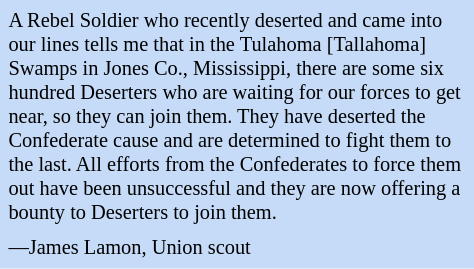<table class="toccolours" style="float: left; margin-left: 1em; margin-right: 2em; font-size: 85%; background:#c6dbf7; color:black; width:25em; max-width: 25%;" cellspacing="5">
<tr>
<td>A Rebel Soldier who recently deserted and came into our lines tells me that in the Tulahoma [Tallahoma] Swamps in Jones Co., Mississippi, there are some six hundred Deserters who are waiting for our forces to get near, so they can join them. They have deserted the Confederate cause and are determined to fight them to the last. All efforts from the Confederates to force them out have been unsuccessful and they are now offering a bounty to Deserters to join them.</td>
</tr>
<tr>
<td style="text-align: left;">—James Lamon, Union scout</td>
</tr>
</table>
